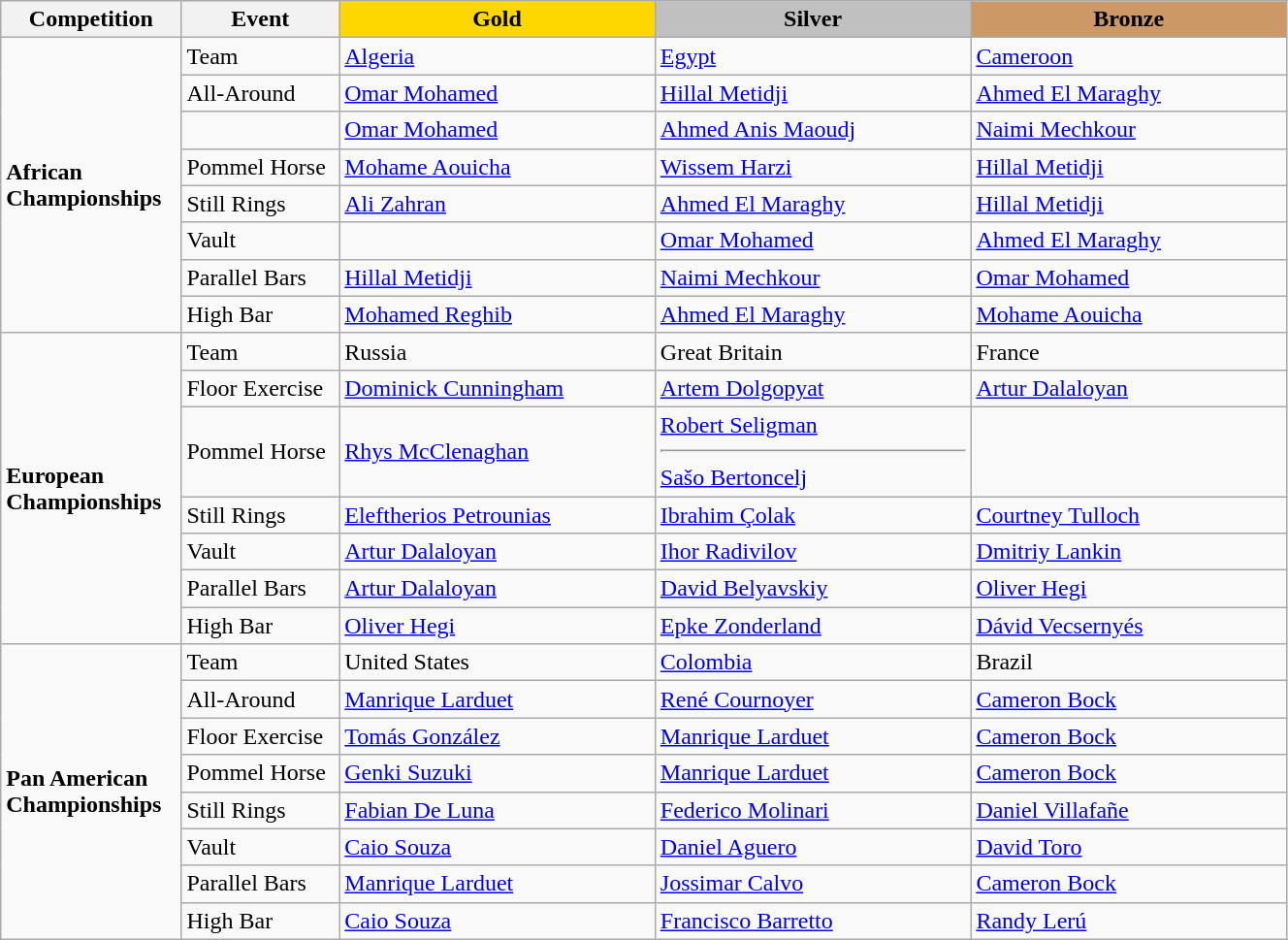<table style="width:70%;" class="wikitable">
<tr>
<th style="text-align:center; width:5%;">Competition</th>
<th style="text-align:center; width:10%;">Event</th>
<td style="text-align:center; width:20%; background:gold;"><strong>Gold</strong></td>
<td style="text-align:center; width:20%; background:silver;"><strong>Silver</strong></td>
<td style="text-align:center; width:20%; background:#c96;"><strong>Bronze</strong></td>
</tr>
<tr>
<td rowspan="8"><strong>African Championships</strong></td>
<td>Team</td>
<td> <a href='#'>Algeria</a></td>
<td> <a href='#'>Egypt</a></td>
<td> <a href='#'>Cameroon</a></td>
</tr>
<tr>
<td>All-Around</td>
<td> <a href='#'>Omar Mohamed</a></td>
<td> <a href='#'>Hillal Metidji</a></td>
<td> <a href='#'>Ahmed El Maraghy</a></td>
</tr>
<tr>
<td></td>
<td> <a href='#'>Omar Mohamed</a></td>
<td> <a href='#'>Ahmed Anis Maoudj</a></td>
<td> <a href='#'>Naimi Mechkour</a></td>
</tr>
<tr>
<td>Pommel Horse</td>
<td> <a href='#'>Mohame Aouicha</a></td>
<td> <a href='#'>Wissem Harzi</a></td>
<td> <a href='#'>Hillal Metidji</a></td>
</tr>
<tr>
<td>Still Rings</td>
<td> <a href='#'>Ali Zahran</a></td>
<td> <a href='#'>Ahmed El Maraghy</a></td>
<td> <a href='#'>Hillal Metidji</a></td>
</tr>
<tr>
<td>Vault</td>
<td></td>
<td> <a href='#'>Omar Mohamed</a></td>
<td> <a href='#'>Ahmed El Maraghy</a></td>
</tr>
<tr>
<td>Parallel Bars</td>
<td> <a href='#'>Hillal Metidji</a></td>
<td> <a href='#'>Naimi Mechkour</a></td>
<td> <a href='#'>Omar Mohamed</a></td>
</tr>
<tr>
<td>High Bar</td>
<td> <a href='#'>Mohamed Reghib</a></td>
<td> <a href='#'>Ahmed El Maraghy</a></td>
<td> <a href='#'>Mohame Aouicha</a></td>
</tr>
<tr>
<td rowspan="7"><strong>European Championships</strong></td>
<td>Team</td>
<td> Russia</td>
<td> Great Britain</td>
<td> France</td>
</tr>
<tr>
<td>Floor Exercise</td>
<td> <a href='#'>Dominick Cunningham</a></td>
<td> <a href='#'>Artem Dolgopyat</a></td>
<td> <a href='#'>Artur Dalaloyan</a></td>
</tr>
<tr>
<td>Pommel Horse</td>
<td> <a href='#'>Rhys McClenaghan</a></td>
<td> <a href='#'>Robert Seligman</a> <hr>  <a href='#'>Sašo Bertoncelj</a></td>
<td></td>
</tr>
<tr>
<td>Still Rings</td>
<td> <a href='#'>Eleftherios Petrounias</a></td>
<td> <a href='#'>Ibrahim Çolak</a></td>
<td> <a href='#'>Courtney Tulloch</a></td>
</tr>
<tr>
<td>Vault</td>
<td> <a href='#'>Artur Dalaloyan</a></td>
<td> <a href='#'>Ihor Radivilov</a></td>
<td> <a href='#'>Dmitriy Lankin</a></td>
</tr>
<tr>
<td>Parallel Bars</td>
<td> <a href='#'>Artur Dalaloyan</a></td>
<td> <a href='#'>David Belyavskiy</a></td>
<td> <a href='#'>Oliver Hegi</a></td>
</tr>
<tr>
<td>High Bar</td>
<td> <a href='#'>Oliver Hegi</a></td>
<td> <a href='#'>Epke Zonderland</a></td>
<td> <a href='#'>Dávid Vecsernyés</a></td>
</tr>
<tr>
<td rowspan="8"><strong>Pan American Championships</strong></td>
<td>Team</td>
<td> United States</td>
<td> <a href='#'>Colombia</a></td>
<td> Brazil</td>
</tr>
<tr>
<td>All-Around</td>
<td> <a href='#'>Manrique Larduet</a></td>
<td> <a href='#'>René Cournoyer</a></td>
<td> <a href='#'>Cameron Bock</a></td>
</tr>
<tr>
<td>Floor Exercise</td>
<td> <a href='#'>Tomás González</a></td>
<td> <a href='#'>Manrique Larduet</a></td>
<td> <a href='#'>Cameron Bock</a></td>
</tr>
<tr>
<td>Pommel Horse</td>
<td> <a href='#'>Genki Suzuki</a></td>
<td> <a href='#'>Manrique Larduet</a></td>
<td> <a href='#'>Cameron Bock</a></td>
</tr>
<tr>
<td>Still Rings</td>
<td> <a href='#'>Fabian De Luna</a></td>
<td> <a href='#'>Federico Molinari</a></td>
<td> <a href='#'>Daniel Villafañe</a></td>
</tr>
<tr>
<td>Vault</td>
<td> <a href='#'>Caio Souza</a></td>
<td> <a href='#'>Daniel Aguero</a></td>
<td> <a href='#'>David Toro</a></td>
</tr>
<tr>
<td>Parallel Bars</td>
<td> <a href='#'>Manrique Larduet</a></td>
<td> <a href='#'>Jossimar Calvo</a></td>
<td> <a href='#'>Cameron Bock</a></td>
</tr>
<tr>
<td>High Bar</td>
<td> <a href='#'>Caio Souza</a></td>
<td> <a href='#'>Francisco Barretto</a></td>
<td> <a href='#'>Randy Lerú</a></td>
</tr>
</table>
